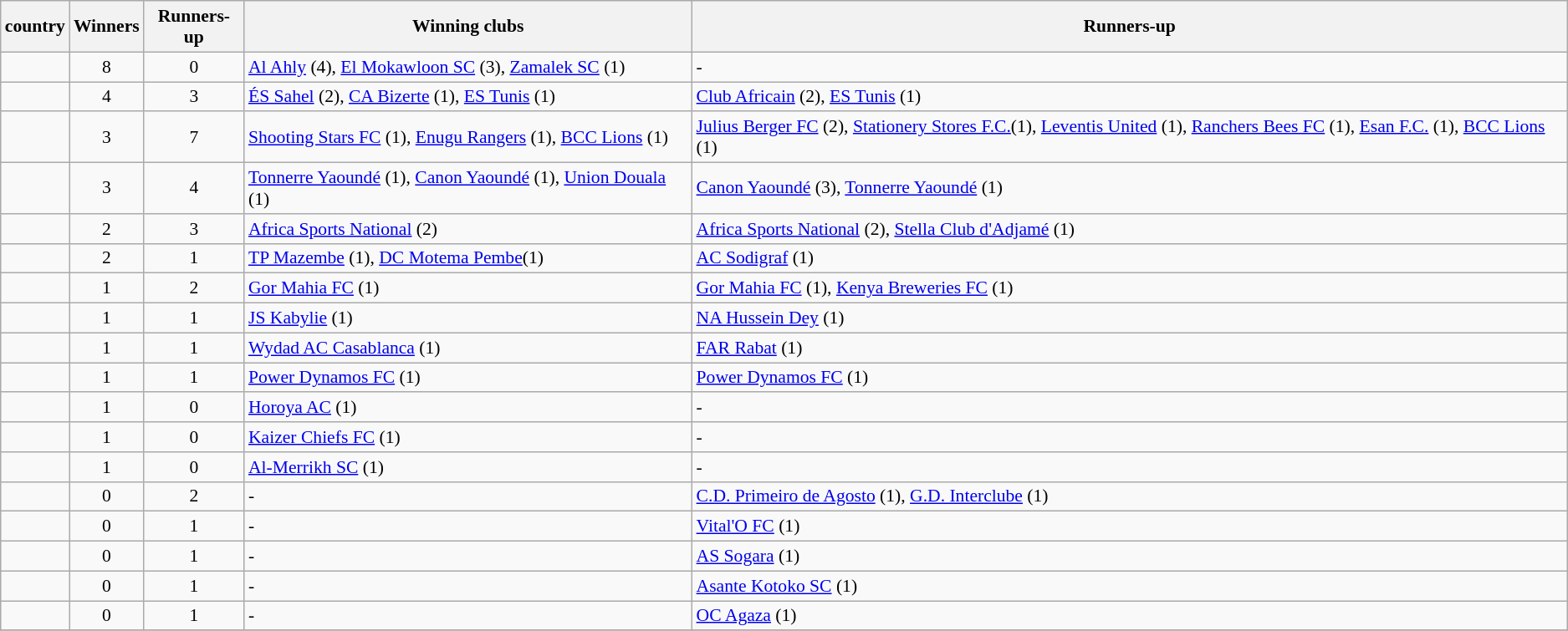<table class="wikitable sortable" style="font-size:90%;">
<tr>
<th>country</th>
<th>Winners</th>
<th>Runners-up</th>
<th>Winning clubs</th>
<th>Runners-up</th>
</tr>
<tr>
<td></td>
<td align=center>8</td>
<td align=center>0</td>
<td><a href='#'>Al Ahly</a> (4), <a href='#'>El Mokawloon SC</a> (3), <a href='#'>Zamalek SC</a> (1)</td>
<td>-</td>
</tr>
<tr>
<td></td>
<td align=center>4</td>
<td align=center>3</td>
<td><a href='#'>ÉS Sahel</a> (2), <a href='#'>CA Bizerte</a> (1), <a href='#'>ES Tunis</a> (1)</td>
<td><a href='#'>Club Africain</a> (2), <a href='#'>ES Tunis</a> (1)</td>
</tr>
<tr>
<td></td>
<td align=center>3</td>
<td align=center>7</td>
<td><a href='#'>Shooting Stars FC</a> (1), <a href='#'>Enugu Rangers</a> (1), <a href='#'>BCC Lions</a> (1)</td>
<td><a href='#'>Julius Berger FC</a> (2), <a href='#'>Stationery Stores F.C.</a>(1), <a href='#'>Leventis United</a> (1), <a href='#'>Ranchers Bees FC</a> (1), <a href='#'>Esan F.C.</a> (1), <a href='#'>BCC Lions</a> (1)</td>
</tr>
<tr>
<td></td>
<td align=center>3</td>
<td align=center>4</td>
<td><a href='#'>Tonnerre Yaoundé</a> (1), <a href='#'>Canon Yaoundé</a> (1), <a href='#'>Union Douala</a> (1)</td>
<td><a href='#'>Canon Yaoundé</a> (3), <a href='#'>Tonnerre Yaoundé</a> (1)</td>
</tr>
<tr>
<td></td>
<td align=center>2</td>
<td align=center>3</td>
<td><a href='#'>Africa Sports National</a> (2)</td>
<td><a href='#'>Africa Sports National</a> (2), <a href='#'>Stella Club d'Adjamé</a> (1)</td>
</tr>
<tr>
<td></td>
<td align=center>2</td>
<td align=center>1</td>
<td><a href='#'>TP Mazembe</a> (1), <a href='#'>DC Motema Pembe</a>(1)</td>
<td><a href='#'>AC Sodigraf</a> (1)</td>
</tr>
<tr>
<td></td>
<td align=center>1</td>
<td align=center>2</td>
<td><a href='#'>Gor Mahia FC</a> (1)</td>
<td><a href='#'>Gor Mahia FC</a> (1), <a href='#'>Kenya Breweries FC</a> (1)</td>
</tr>
<tr>
<td></td>
<td align=center>1</td>
<td align=center>1</td>
<td><a href='#'>JS Kabylie</a> (1)</td>
<td><a href='#'>NA Hussein Dey</a> (1)</td>
</tr>
<tr>
<td></td>
<td align=center>1</td>
<td align=center>1</td>
<td><a href='#'>Wydad AC Casablanca</a> (1)</td>
<td><a href='#'>FAR Rabat</a> (1)</td>
</tr>
<tr>
<td></td>
<td align=center>1</td>
<td align=center>1</td>
<td><a href='#'>Power Dynamos FC</a> (1)</td>
<td><a href='#'>Power Dynamos FC</a> (1)</td>
</tr>
<tr>
<td></td>
<td align=center>1</td>
<td align=center>0</td>
<td><a href='#'>Horoya AC</a> (1)</td>
<td>-</td>
</tr>
<tr>
<td></td>
<td align=center>1</td>
<td align=center>0</td>
<td><a href='#'>Kaizer Chiefs FC</a> (1)</td>
<td>-</td>
</tr>
<tr>
<td></td>
<td align=center>1</td>
<td align=center>0</td>
<td><a href='#'>Al-Merrikh SC</a> (1)</td>
<td>-</td>
</tr>
<tr>
<td></td>
<td align=center>0</td>
<td align=center>2</td>
<td>-</td>
<td><a href='#'>C.D. Primeiro de Agosto</a> (1), <a href='#'>G.D. Interclube</a> (1)</td>
</tr>
<tr>
<td></td>
<td align=center>0</td>
<td align=center>1</td>
<td>-</td>
<td><a href='#'>Vital'O FC</a> (1)</td>
</tr>
<tr>
<td></td>
<td align=center>0</td>
<td align=center>1</td>
<td>-</td>
<td><a href='#'>AS Sogara</a> (1)</td>
</tr>
<tr>
<td></td>
<td align=center>0</td>
<td align=center>1</td>
<td>-</td>
<td><a href='#'>Asante Kotoko SC</a> (1)</td>
</tr>
<tr>
<td></td>
<td align=center>0</td>
<td align=center>1</td>
<td>-</td>
<td><a href='#'>OC Agaza</a> (1)</td>
</tr>
<tr>
</tr>
</table>
